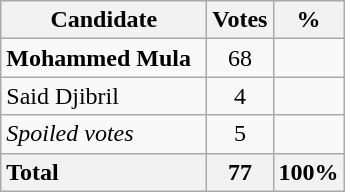<table class="wikitable" style="text-align: center;">
<tr>
<th width="130">Candidate</th>
<th>Votes</th>
<th>%</th>
</tr>
<tr>
<td style="text-align: left;"><strong>Mohammed Mula</strong></td>
<td>68</td>
<td></td>
</tr>
<tr>
<td style="text-align: left;">Said Djibril</td>
<td>4</td>
<td></td>
</tr>
<tr>
<td style="text-align: left;"><em>Spoiled votes</em></td>
<td>5</td>
<td></td>
</tr>
<tr>
<th style="text-align: left;">Total</th>
<th>77</th>
<th>100%</th>
</tr>
</table>
